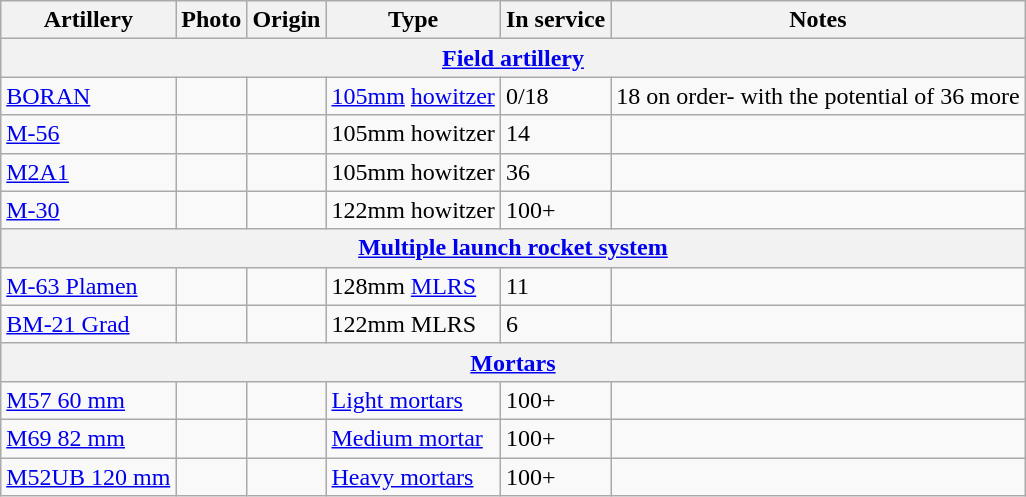<table class="wikitable">
<tr>
<th>Artillery</th>
<th>Photo</th>
<th>Origin</th>
<th>Type</th>
<th>In service</th>
<th>Notes</th>
</tr>
<tr>
<th colspan="6" style="align: center;"><a href='#'>Field artillery</a></th>
</tr>
<tr>
<td><a href='#'>BORAN</a></td>
<td></td>
<td></td>
<td><a href='#'>105mm</a> <a href='#'>howitzer</a></td>
<td>0/18</td>
<td>18 on order- with the potential of 36 more</td>
</tr>
<tr>
<td><a href='#'>M-56</a></td>
<td></td>
<td></td>
<td>105mm howitzer</td>
<td>14</td>
<td></td>
</tr>
<tr>
<td><a href='#'>M2A1</a></td>
<td></td>
<td></td>
<td>105mm howitzer</td>
<td>36</td>
<td></td>
</tr>
<tr>
<td><a href='#'>M-30</a></td>
<td></td>
<td></td>
<td>122mm howitzer</td>
<td>100+</td>
<td></td>
</tr>
<tr>
<th colspan="6"><a href='#'>Multiple launch rocket system</a></th>
</tr>
<tr>
<td><a href='#'>M-63 Plamen</a></td>
<td></td>
<td></td>
<td>128mm <a href='#'>MLRS</a></td>
<td>11</td>
<td></td>
</tr>
<tr>
<td><a href='#'>BM-21 Grad</a></td>
<td></td>
<td></td>
<td>122mm MLRS</td>
<td>6</td>
<td></td>
</tr>
<tr>
<th colspan="6" style="align: center;"><a href='#'>Mortars</a></th>
</tr>
<tr>
<td><a href='#'>M57 60 mm</a></td>
<td></td>
<td></td>
<td><a href='#'>Light mortars</a></td>
<td>100+</td>
<td></td>
</tr>
<tr>
<td><a href='#'>M69 82 mm</a></td>
<td></td>
<td></td>
<td><a href='#'>Medium mortar</a></td>
<td>100+</td>
<td></td>
</tr>
<tr>
<td><a href='#'>M52UB 120 mm</a></td>
<td></td>
<td></td>
<td><a href='#'>Heavy mortars</a></td>
<td>100+</td>
<td></td>
</tr>
</table>
